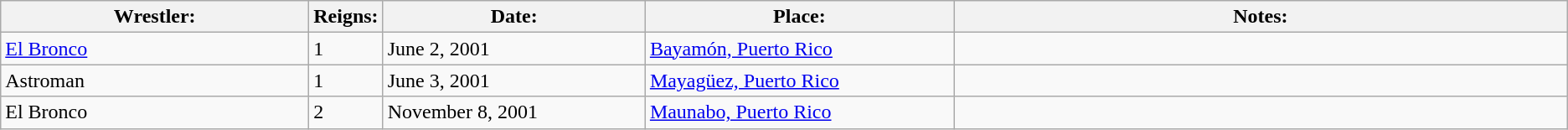<table class="wikitable">
<tr>
<th width=20%>Wrestler:</th>
<th width=3%>Reigns:</th>
<th width=17%>Date:</th>
<th width=20%>Place:</th>
<th width=40%>Notes:</th>
</tr>
<tr>
<td><a href='#'>El Bronco</a></td>
<td>1</td>
<td>June 2, 2001</td>
<td><a href='#'>Bayamón, Puerto Rico</a></td>
<td></td>
</tr>
<tr>
<td>Astroman</td>
<td>1</td>
<td>June 3, 2001</td>
<td><a href='#'>Mayagüez, Puerto Rico</a></td>
<td></td>
</tr>
<tr>
<td>El Bronco</td>
<td>2</td>
<td>November 8, 2001</td>
<td><a href='#'>Maunabo, Puerto Rico</a></td>
<td></td>
</tr>
</table>
